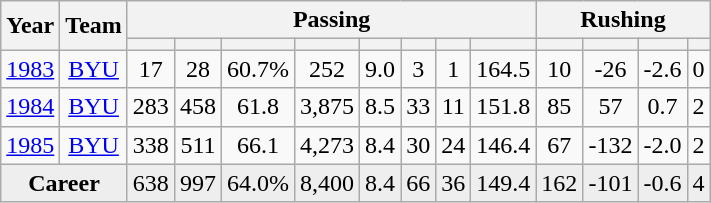<table class="wikitable sortable" style="text-align:center;">
<tr>
<th rowspan=2>Year</th>
<th rowspan=2>Team</th>
<th colspan=8>Passing</th>
<th colspan=4>Rushing</th>
</tr>
<tr>
<th></th>
<th></th>
<th></th>
<th></th>
<th></th>
<th></th>
<th></th>
<th></th>
<th></th>
<th></th>
<th></th>
<th></th>
</tr>
<tr>
<td><a href='#'>1983</a></td>
<td><a href='#'>BYU</a></td>
<td>17</td>
<td>28</td>
<td>60.7%</td>
<td>252</td>
<td>9.0</td>
<td>3</td>
<td>1</td>
<td>164.5</td>
<td>10</td>
<td>-26</td>
<td>-2.6</td>
<td>0</td>
</tr>
<tr>
<td><a href='#'>1984</a></td>
<td><a href='#'>BYU</a></td>
<td>283</td>
<td>458</td>
<td>61.8</td>
<td>3,875</td>
<td>8.5</td>
<td>33</td>
<td>11</td>
<td>151.8</td>
<td>85</td>
<td>57</td>
<td>0.7</td>
<td>2</td>
</tr>
<tr>
<td><a href='#'>1985</a></td>
<td><a href='#'>BYU</a></td>
<td>338</td>
<td>511</td>
<td>66.1</td>
<td>4,273</td>
<td>8.4</td>
<td>30</td>
<td>24</td>
<td>146.4</td>
<td>67</td>
<td>-132</td>
<td>-2.0</td>
<td>2</td>
</tr>
<tr class="sortbottom" style="background:#eee;">
<td colspan=2><strong>Career</strong></td>
<td>638</td>
<td>997</td>
<td>64.0%</td>
<td>8,400</td>
<td>8.4</td>
<td>66</td>
<td>36</td>
<td>149.4</td>
<td>162</td>
<td>-101</td>
<td>-0.6</td>
<td>4</td>
</tr>
</table>
